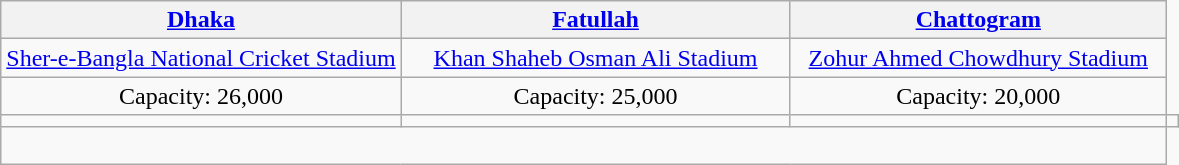<table class="wikitable" style="text-align:center; display:inline-block; border: 0">
<tr>
<th style="width:34%;"><a href='#'>Dhaka</a></th>
<th style="width:33%;"><a href='#'>Fatullah</a></th>
<th style="width:33%:"><a href='#'>Chattogram</a></th>
</tr>
<tr>
<td><a href='#'>Sher-e-Bangla National Cricket Stadium</a></td>
<td><a href='#'>Khan Shaheb Osman Ali Stadium</a></td>
<td><a href='#'>Zohur Ahmed Chowdhury Stadium</a></td>
</tr>
<tr>
<td>Capacity: 26,000</td>
<td>Capacity: 25,000</td>
<td>Capacity: 20,000</td>
</tr>
<tr>
<td></td>
<td></td>
<td></td>
<td></td>
</tr>
<tr>
<td colspan=3><br></td>
</tr>
</table>
